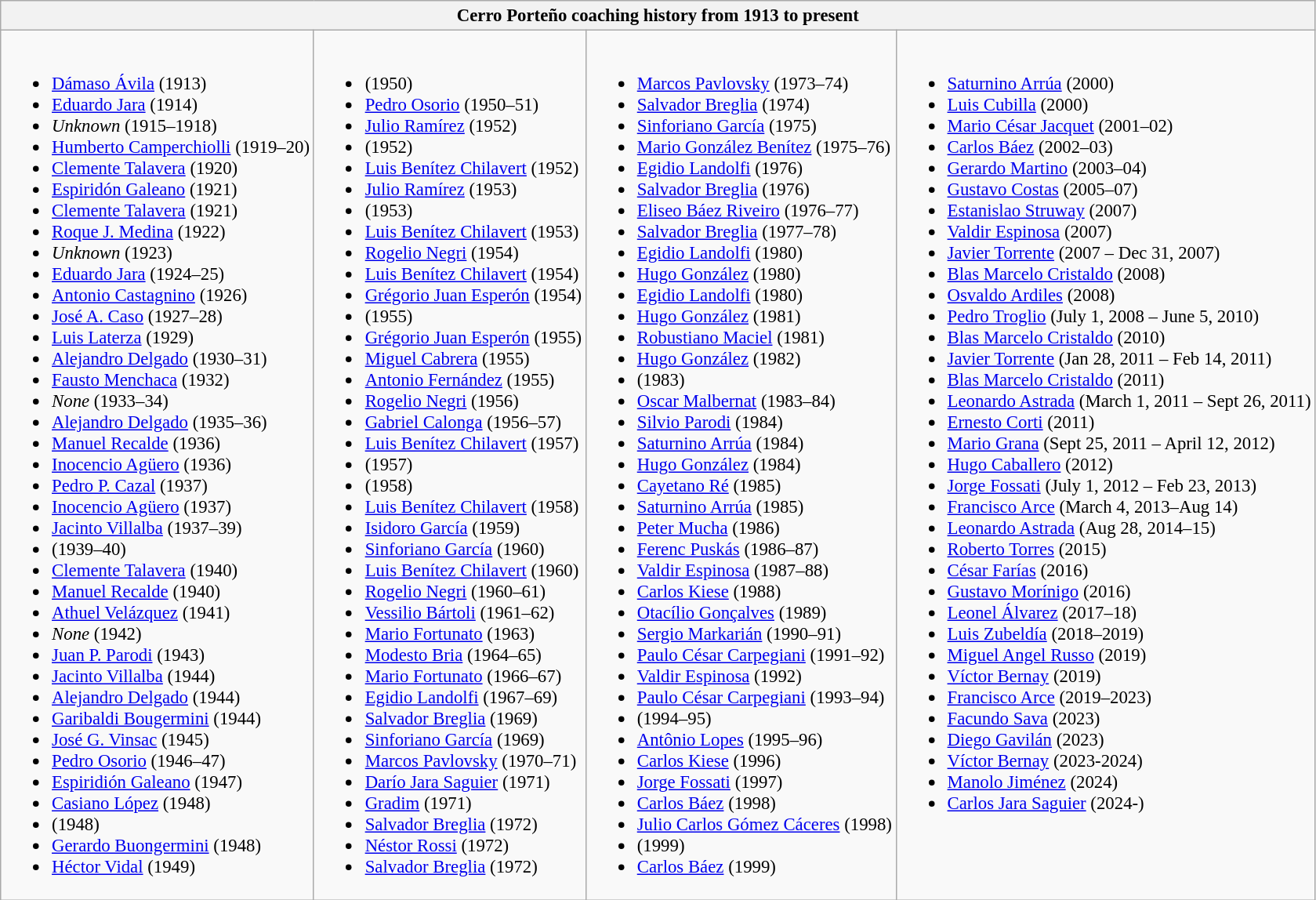<table class="wikitable centre" style="font-size:95%">
<tr>
<th scope="col" colspan="4" style="text-align:center;">Cerro Porteño coaching history from 1913 to present</th>
</tr>
<tr style="vertical-align: top;">
<td><br><ul><li> <a href='#'>Dámaso Ávila</a> (1913)</li><li> <a href='#'>Eduardo Jara</a> (1914)</li><li><em>Unknown</em> (1915–1918)</li><li> <a href='#'>Humberto Camperchiolli</a> (1919–20)</li><li> <a href='#'>Clemente Talavera</a> (1920)</li><li> <a href='#'>Espiridón Galeano</a> (1921)</li><li> <a href='#'>Clemente Talavera</a> (1921)</li><li> <a href='#'>Roque J. Medina</a> (1922)</li><li><em>Unknown</em> (1923)</li><li> <a href='#'>Eduardo Jara</a> (1924–25)</li><li> <a href='#'>Antonio Castagnino</a> (1926)</li><li> <a href='#'>José A. Caso</a> (1927–28)</li><li> <a href='#'>Luis Laterza</a> (1929)</li><li> <a href='#'>Alejandro Delgado</a> (1930–31)</li><li> <a href='#'>Fausto Menchaca</a> (1932)</li><li><em>None</em> (1933–34)</li><li> <a href='#'>Alejandro Delgado</a> (1935–36)</li><li> <a href='#'>Manuel Recalde</a> (1936)</li><li> <a href='#'>Inocencio Agüero</a> (1936)</li><li> <a href='#'>Pedro P. Cazal</a> (1937)</li><li> <a href='#'>Inocencio Agüero</a> (1937)</li><li> <a href='#'>Jacinto Villalba</a> (1937–39)</li><li>  (1939–40)</li><li> <a href='#'>Clemente Talavera</a> (1940)</li><li> <a href='#'>Manuel Recalde</a> (1940)</li><li> <a href='#'>Athuel Velázquez</a> (1941)</li><li><em>None</em> (1942)</li><li> <a href='#'>Juan P. Parodi</a> (1943)</li><li> <a href='#'>Jacinto Villalba</a> (1944)</li><li> <a href='#'>Alejandro Delgado</a> (1944)</li><li> <a href='#'>Garibaldi Bougermini</a> (1944)</li><li> <a href='#'>José G. Vinsac</a> (1945)</li><li> <a href='#'>Pedro Osorio</a> (1946–47)</li><li> <a href='#'>Espiridión Galeano</a> (1947)</li><li> <a href='#'>Casiano López</a> (1948)</li><li>  (1948)</li><li> <a href='#'>Gerardo Buongermini</a> (1948)</li><li> <a href='#'>Héctor Vidal</a> (1949)</li></ul></td>
<td><br><ul><li>  (1950)</li><li> <a href='#'>Pedro Osorio</a> (1950–51)</li><li> <a href='#'>Julio Ramírez</a> (1952)</li><li>  (1952)</li><li> <a href='#'>Luis Benítez Chilavert</a> (1952)</li><li> <a href='#'>Julio Ramírez</a> (1953)</li><li>  (1953)</li><li> <a href='#'>Luis Benítez Chilavert</a> (1953)</li><li> <a href='#'>Rogelio Negri</a> (1954)</li><li> <a href='#'>Luis Benítez Chilavert</a> (1954)</li><li> <a href='#'>Grégorio Juan Esperón</a> (1954)</li><li>  (1955)</li><li> <a href='#'>Grégorio Juan Esperón</a> (1955)</li><li> <a href='#'>Miguel Cabrera</a> (1955)</li><li> <a href='#'>Antonio Fernández</a> (1955)</li><li> <a href='#'>Rogelio Negri</a> (1956)</li><li> <a href='#'>Gabriel Calonga</a> (1956–57)</li><li> <a href='#'>Luis Benítez Chilavert</a> (1957)</li><li>  (1957)</li><li>  (1958)</li><li> <a href='#'>Luis Benítez Chilavert</a> (1958)</li><li> <a href='#'>Isidoro García</a> (1959)</li><li> <a href='#'>Sinforiano García</a> (1960)</li><li> <a href='#'>Luis Benítez Chilavert</a> (1960)</li><li> <a href='#'>Rogelio Negri</a> (1960–61)</li><li> <a href='#'>Vessilio Bártoli</a> (1961–62)</li><li> <a href='#'>Mario Fortunato</a> (1963)</li><li> <a href='#'>Modesto Bria</a> (1964–65)</li><li> <a href='#'>Mario Fortunato</a> (1966–67)</li><li> <a href='#'>Egidio Landolfi</a> (1967–69)</li><li> <a href='#'>Salvador Breglia</a> (1969)</li><li> <a href='#'>Sinforiano García</a> (1969)</li><li> <a href='#'>Marcos Pavlovsky</a> (1970–71)</li><li> <a href='#'>Darío Jara Saguier</a> (1971)</li><li> <a href='#'>Gradim</a> (1971)</li><li> <a href='#'>Salvador Breglia</a> (1972)</li><li> <a href='#'>Néstor Rossi</a> (1972)</li><li> <a href='#'>Salvador Breglia</a> (1972)</li></ul></td>
<td><br><ul><li> <a href='#'>Marcos Pavlovsky</a> (1973–74)</li><li> <a href='#'>Salvador Breglia</a> (1974)</li><li> <a href='#'>Sinforiano García</a> (1975)</li><li> <a href='#'>Mario González Benítez</a> (1975–76)</li><li> <a href='#'>Egidio Landolfi</a> (1976)</li><li> <a href='#'>Salvador Breglia</a> (1976)</li><li> <a href='#'>Eliseo Báez Riveiro</a> (1976–77)</li><li> <a href='#'>Salvador Breglia</a> (1977–78)</li><li> <a href='#'>Egidio Landolfi</a> (1980)</li><li> <a href='#'>Hugo González</a> (1980)</li><li> <a href='#'>Egidio Landolfi</a> (1980)</li><li> <a href='#'>Hugo González</a> (1981)</li><li> <a href='#'>Robustiano Maciel</a> (1981)</li><li> <a href='#'>Hugo González</a> (1982)</li><li>  (1983)</li><li> <a href='#'>Oscar Malbernat</a> (1983–84)</li><li> <a href='#'>Silvio Parodi</a> (1984)</li><li> <a href='#'>Saturnino Arrúa</a> (1984)</li><li> <a href='#'>Hugo González</a> (1984)</li><li> <a href='#'>Cayetano Ré</a> (1985)</li><li> <a href='#'>Saturnino Arrúa</a> (1985)</li><li> <a href='#'>Peter Mucha</a> (1986)</li><li> <a href='#'>Ferenc Puskás</a> (1986–87)</li><li> <a href='#'>Valdir Espinosa</a> (1987–88)</li><li> <a href='#'>Carlos Kiese</a> (1988)</li><li> <a href='#'>Otacílio Gonçalves</a> (1989)</li><li> <a href='#'>Sergio Markarián</a> (1990–91)</li><li> <a href='#'>Paulo César Carpegiani</a> (1991–92)</li><li> <a href='#'>Valdir Espinosa</a> (1992)</li><li> <a href='#'>Paulo César Carpegiani</a> (1993–94)</li><li>  (1994–95)</li><li> <a href='#'>Antônio Lopes</a> (1995–96)</li><li> <a href='#'>Carlos Kiese</a> (1996)</li><li> <a href='#'>Jorge Fossati</a> (1997)</li><li> <a href='#'>Carlos Báez</a> (1998)</li><li> <a href='#'>Julio Carlos Gómez Cáceres</a> (1998)</li><li>  (1999)</li><li> <a href='#'>Carlos Báez</a> (1999)</li></ul></td>
<td><br><ul><li> <a href='#'>Saturnino Arrúa</a> (2000)</li><li> <a href='#'>Luis Cubilla</a> (2000)</li><li> <a href='#'>Mario César Jacquet</a> (2001–02)</li><li> <a href='#'>Carlos Báez</a> (2002–03)</li><li> <a href='#'>Gerardo Martino</a> (2003–04)</li><li> <a href='#'>Gustavo Costas</a> (2005–07)</li><li> <a href='#'>Estanislao Struway</a> (2007)</li><li> <a href='#'>Valdir Espinosa</a> (2007)</li><li> <a href='#'>Javier Torrente</a> (2007 – Dec 31, 2007)</li><li> <a href='#'>Blas Marcelo Cristaldo</a> (2008)</li><li> <a href='#'>Osvaldo Ardiles</a> (2008)</li><li> <a href='#'>Pedro Troglio</a> (July 1, 2008 – June 5, 2010)</li><li> <a href='#'>Blas Marcelo Cristaldo</a> (2010)</li><li> <a href='#'>Javier Torrente</a> (Jan 28, 2011 – Feb 14, 2011)</li><li> <a href='#'>Blas Marcelo Cristaldo</a> (2011)</li><li> <a href='#'>Leonardo Astrada</a> (March 1, 2011 – Sept 26, 2011)</li><li> <a href='#'>Ernesto Corti</a> (2011)</li><li> <a href='#'>Mario Grana</a> (Sept 25, 2011 – April 12, 2012)</li><li> <a href='#'>Hugo Caballero</a> (2012)</li><li> <a href='#'>Jorge Fossati</a> (July 1, 2012 – Feb 23, 2013)</li><li> <a href='#'>Francisco Arce</a> (March 4, 2013–Aug 14)</li><li> <a href='#'>Leonardo Astrada</a> (Aug 28, 2014–15)</li><li> <a href='#'>Roberto Torres</a> (2015)</li><li> <a href='#'>César Farías</a> (2016)</li><li> <a href='#'>Gustavo Morínigo</a> (2016)</li><li> <a href='#'>Leonel Álvarez</a> (2017–18)</li><li> <a href='#'>Luis Zubeldía</a> (2018–2019)</li><li> <a href='#'>Miguel Angel Russo</a> (2019)</li><li> <a href='#'>Víctor Bernay</a> (2019)</li><li> <a href='#'>Francisco Arce</a> (2019–2023)</li><li> <a href='#'>Facundo Sava</a> (2023)</li><li> <a href='#'>Diego Gavilán</a> (2023)</li><li> <a href='#'>Víctor Bernay</a> (2023-2024)</li><li> <a href='#'>Manolo Jiménez</a> (2024)</li><li> <a href='#'>Carlos Jara Saguier</a> (2024-)</li></ul></td>
</tr>
</table>
